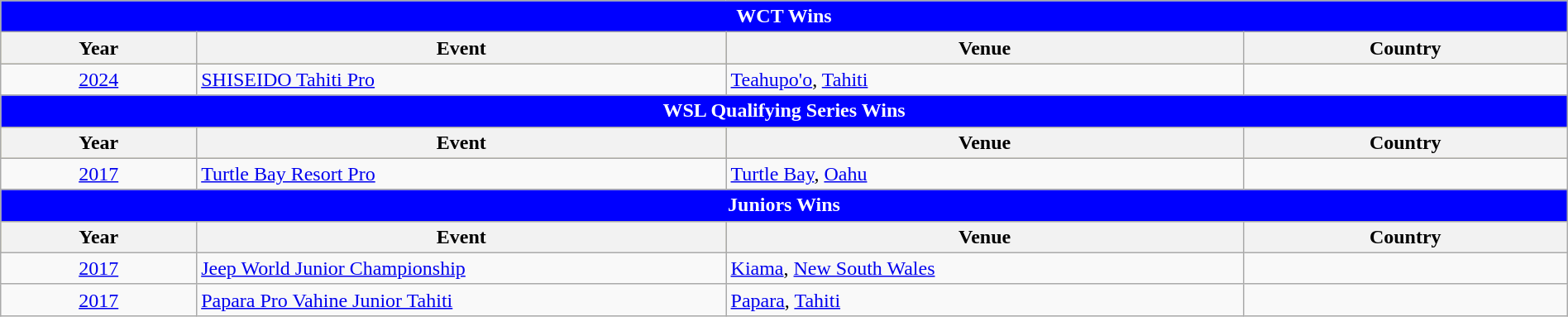<table class="wikitable" style="width:100%;">
<tr bgcolor=skyblue>
<td colspan=4; style="background: blue; color: white" align="center"><strong>WCT Wins</strong></td>
</tr>
<tr bgcolor=#bdb76b>
<th>Year</th>
<th>Event</th>
<th>Venue</th>
<th>Country</th>
</tr>
<tr>
<td style="text-align:center"><a href='#'>2024</a></td>
<td><a href='#'>SHISEIDO Tahiti Pro</a></td>
<td><a href='#'>Teahupo'o</a>, <a href='#'>Tahiti</a></td>
<td></td>
</tr>
<tr>
<td colspan=4; style="background: blue; color: white" align="center"><strong>WSL Qualifying Series Wins</strong></td>
</tr>
<tr bgcolor=#bdb76b>
<th>Year</th>
<th>Event</th>
<th>Venue</th>
<th>Country</th>
</tr>
<tr>
<td style="text-align:center"><a href='#'>2017</a></td>
<td><a href='#'>Turtle Bay Resort Pro</a></td>
<td><a href='#'>Turtle Bay</a>, <a href='#'>Oahu</a></td>
<td></td>
</tr>
<tr>
<td colspan=4; style="background: blue; color: white" align="center"><strong>Juniors Wins</strong></td>
</tr>
<tr bgcolor=#bdb76b>
<th>Year</th>
<th width=   33.8%>Event</th>
<th width=     33%>Venue</th>
<th>Country</th>
</tr>
<tr>
<td style=text-align:center><a href='#'>2017</a></td>
<td><a href='#'>Jeep World Junior Championship</a></td>
<td><a href='#'>Kiama</a>, <a href='#'>New South Wales</a></td>
<td></td>
</tr>
<tr>
<td style=text-align:center><a href='#'>2017</a></td>
<td><a href='#'>Papara Pro Vahine Junior Tahiti</a></td>
<td><a href='#'>Papara</a>, <a href='#'>Tahiti</a></td>
<td></td>
</tr>
</table>
